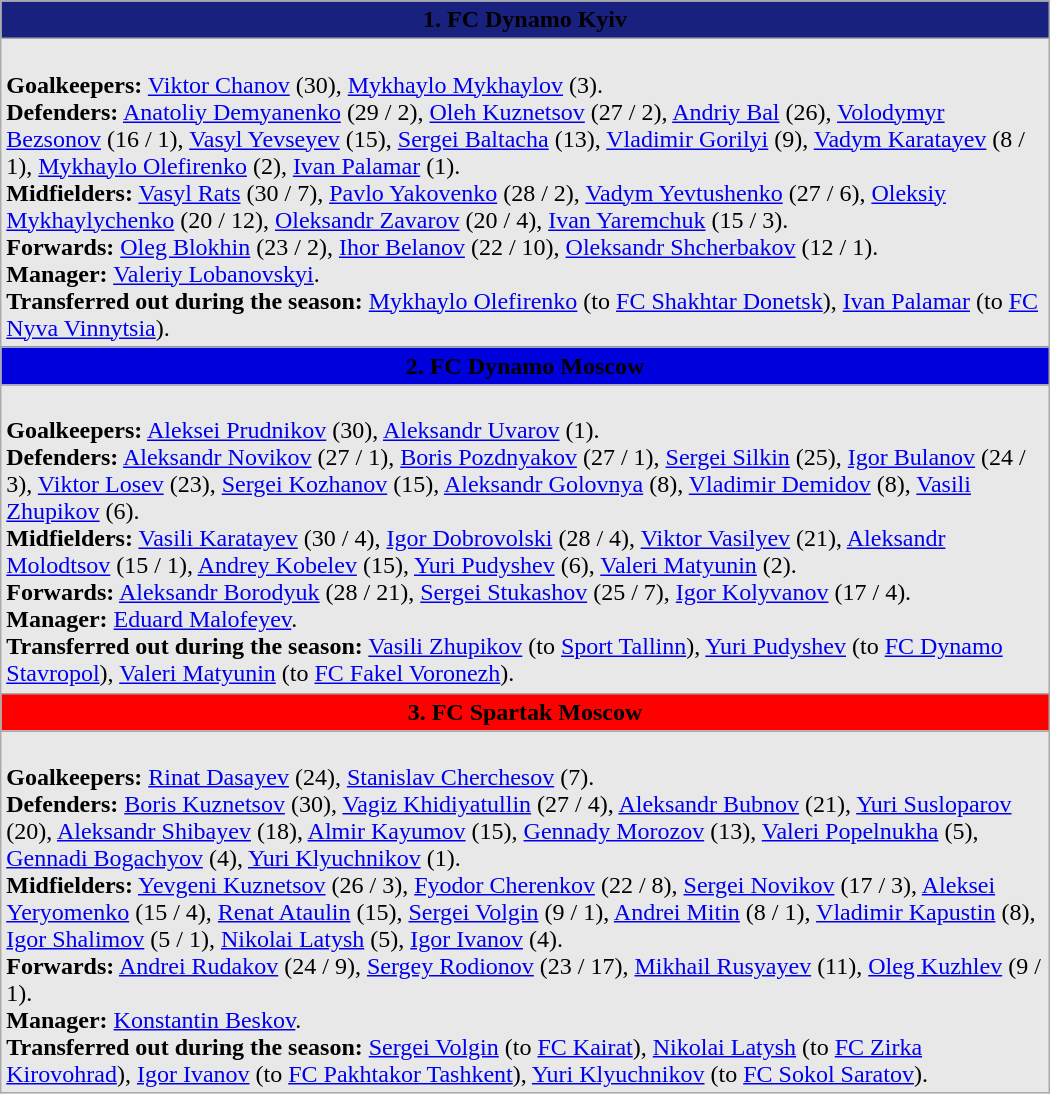<table class="wikitable" Width="700">
<tr bgcolor="#19217F">
<td align="center" width="700"><span> <strong>1. FC Dynamo Kyiv</strong> </span></td>
</tr>
<tr bgcolor="#E8E8E8">
<td align="left" width="700"><br><strong>Goalkeepers:</strong> <a href='#'>Viktor Chanov</a> (30), <a href='#'>Mykhaylo Mykhaylov</a> (3).<br>
<strong>Defenders:</strong> <a href='#'>Anatoliy Demyanenko</a> (29 / 2), <a href='#'>Oleh Kuznetsov</a> (27 / 2), <a href='#'>Andriy Bal</a> (26), <a href='#'>Volodymyr Bezsonov</a> (16 / 1), <a href='#'>Vasyl Yevseyev</a> (15), <a href='#'>Sergei Baltacha</a> (13), <a href='#'>Vladimir Gorilyi</a> (9), <a href='#'>Vadym Karatayev</a> (8 / 1), <a href='#'>Mykhaylo Olefirenko</a> (2), <a href='#'>Ivan Palamar</a> (1).<br>
<strong>Midfielders:</strong> <a href='#'>Vasyl Rats</a> (30 / 7), <a href='#'>Pavlo Yakovenko</a> (28 / 2), <a href='#'>Vadym Yevtushenko</a> (27 / 6), <a href='#'>Oleksiy Mykhaylychenko</a> (20 / 12), <a href='#'>Oleksandr Zavarov</a> (20 / 4), <a href='#'>Ivan Yaremchuk</a> (15 / 3).<br>
<strong>Forwards:</strong> <a href='#'>Oleg Blokhin</a> (23 / 2), <a href='#'>Ihor Belanov</a> (22 / 10), <a href='#'>Oleksandr Shcherbakov</a> (12 / 1).<br><strong>Manager:</strong> <a href='#'>Valeriy Lobanovskyi</a>.<br><strong>Transferred out during the season:</strong> <a href='#'>Mykhaylo Olefirenko</a> (to <a href='#'>FC Shakhtar Donetsk</a>), <a href='#'>Ivan Palamar</a> (to <a href='#'>FC Nyva Vinnytsia</a>).</td>
</tr>
<tr bgcolor="#0000DD">
<td align="center" width="700"><span> <strong>2. FC Dynamo Moscow</strong> </span></td>
</tr>
<tr bgcolor="#E8E8E8">
<td align="left" width="700"><br><strong>Goalkeepers:</strong> <a href='#'>Aleksei Prudnikov</a> (30), <a href='#'>Aleksandr Uvarov</a> (1).<br>
<strong>Defenders:</strong> <a href='#'>Aleksandr Novikov</a> (27 / 1), <a href='#'>Boris Pozdnyakov</a> (27 / 1), <a href='#'>Sergei Silkin</a> (25), <a href='#'>Igor Bulanov</a> (24 / 3), <a href='#'>Viktor Losev</a> (23), <a href='#'>Sergei Kozhanov</a> (15), <a href='#'>Aleksandr Golovnya</a> (8), <a href='#'>Vladimir Demidov</a> (8), <a href='#'>Vasili Zhupikov</a> (6).<br>
<strong>Midfielders:</strong> <a href='#'>Vasili Karatayev</a> (30 / 4), <a href='#'>Igor Dobrovolski</a> (28 / 4), <a href='#'>Viktor Vasilyev</a> (21), <a href='#'>Aleksandr Molodtsov</a> (15 / 1), <a href='#'>Andrey Kobelev</a> (15), <a href='#'>Yuri Pudyshev</a> (6), <a href='#'>Valeri Matyunin</a> (2).<br>
<strong>Forwards:</strong> <a href='#'>Aleksandr Borodyuk</a> (28 / 21), <a href='#'>Sergei Stukashov</a> (25 / 7), <a href='#'>Igor Kolyvanov</a> (17 / 4).<br><strong>Manager:</strong> <a href='#'>Eduard Malofeyev</a>.<br><strong>Transferred out during the season:</strong> <a href='#'>Vasili Zhupikov</a> (to <a href='#'>Sport Tallinn</a>), <a href='#'>Yuri Pudyshev</a> (to <a href='#'>FC Dynamo Stavropol</a>), <a href='#'>Valeri Matyunin</a> (to <a href='#'>FC Fakel Voronezh</a>).</td>
</tr>
<tr bgcolor="#FF0000">
<td align="center" width="700"><span> <strong>3. FC Spartak Moscow</strong> </span></td>
</tr>
<tr bgcolor="#E8E8E8">
<td align="left" width="700"><br><strong>Goalkeepers:</strong> <a href='#'>Rinat Dasayev</a> (24), <a href='#'>Stanislav Cherchesov</a> (7).<br>
<strong>Defenders:</strong> <a href='#'>Boris Kuznetsov</a> (30), <a href='#'>Vagiz Khidiyatullin</a> (27 / 4), <a href='#'>Aleksandr Bubnov</a> (21), <a href='#'>Yuri Susloparov</a> (20), <a href='#'>Aleksandr Shibayev</a> (18), <a href='#'>Almir Kayumov</a> (15), <a href='#'>Gennady Morozov</a> (13), <a href='#'>Valeri Popelnukha</a> (5), <a href='#'>Gennadi Bogachyov</a> (4), <a href='#'>Yuri Klyuchnikov</a> (1).<br>
<strong>Midfielders:</strong> <a href='#'>Yevgeni Kuznetsov</a> (26 / 3), <a href='#'>Fyodor Cherenkov</a> (22 / 8), <a href='#'>Sergei Novikov</a> (17 / 3), <a href='#'>Aleksei Yeryomenko</a> (15 / 4), <a href='#'>Renat Ataulin</a> (15), <a href='#'>Sergei Volgin</a> (9 / 1), <a href='#'>Andrei Mitin</a> (8 / 1), <a href='#'>Vladimir Kapustin</a> (8), <a href='#'>Igor Shalimov</a> (5 / 1), <a href='#'>Nikolai Latysh</a> (5), <a href='#'>Igor Ivanov</a> (4).<br>
<strong>Forwards:</strong> <a href='#'>Andrei Rudakov</a> (24 / 9), <a href='#'>Sergey Rodionov</a> (23 / 17), <a href='#'>Mikhail Rusyayev</a> (11), <a href='#'>Oleg Kuzhlev</a> (9 / 1).<br><strong>Manager:</strong> <a href='#'>Konstantin Beskov</a>.<br><strong>Transferred out during the season:</strong> <a href='#'>Sergei Volgin</a> (to <a href='#'>FC Kairat</a>), <a href='#'>Nikolai Latysh</a> (to <a href='#'>FC Zirka Kirovohrad</a>), <a href='#'>Igor Ivanov</a> (to <a href='#'>FC Pakhtakor Tashkent</a>), <a href='#'>Yuri Klyuchnikov</a> (to <a href='#'>FC Sokol Saratov</a>).</td>
</tr>
</table>
